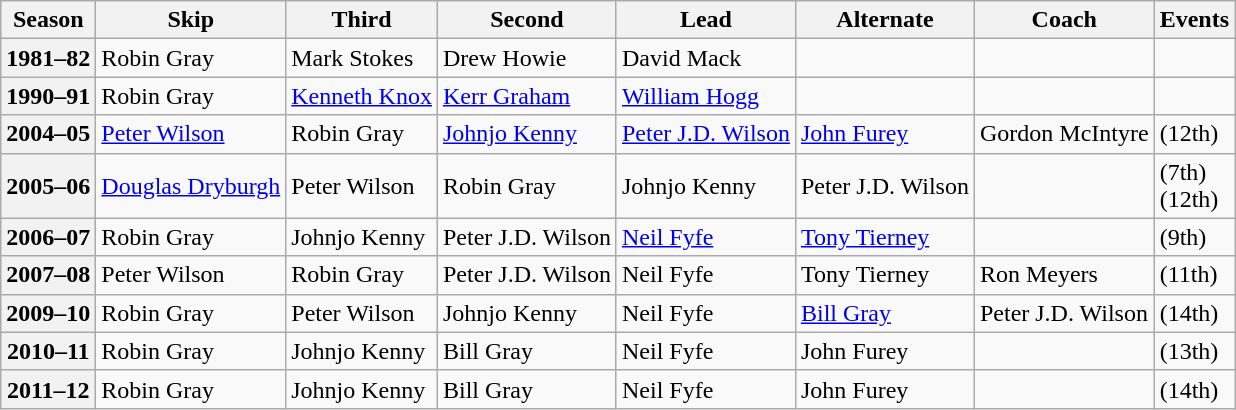<table class="wikitable">
<tr>
<th scope="col">Season</th>
<th scope="col">Skip</th>
<th scope="col">Third</th>
<th scope="col">Second</th>
<th scope="col">Lead</th>
<th scope="col">Alternate</th>
<th scope="col">Coach</th>
<th scope="col">Events</th>
</tr>
<tr>
<th scope="row">1981–82</th>
<td>Robin Gray</td>
<td>Mark Stokes</td>
<td>Drew Howie</td>
<td>David Mack</td>
<td></td>
<td></td>
<td> </td>
</tr>
<tr>
<th scope="row">1990–91</th>
<td>Robin Gray</td>
<td><a href='#'>Kenneth Knox</a></td>
<td><a href='#'>Kerr Graham</a></td>
<td><a href='#'>William Hogg</a></td>
<td></td>
<td></td>
<td> </td>
</tr>
<tr>
<th scope="row">2004–05</th>
<td><a href='#'>Peter Wilson</a></td>
<td>Robin Gray</td>
<td><a href='#'>Johnjo Kenny</a></td>
<td><a href='#'>Peter J.D. Wilson</a></td>
<td><a href='#'>John Furey</a></td>
<td>Gordon McIntyre</td>
<td> (12th)</td>
</tr>
<tr>
<th scope="row">2005–06</th>
<td><a href='#'>Douglas Dryburgh</a></td>
<td>Peter Wilson</td>
<td>Robin Gray</td>
<td>Johnjo Kenny</td>
<td>Peter J.D. Wilson</td>
<td></td>
<td> (7th)<br> (12th)</td>
</tr>
<tr>
<th scope="row">2006–07</th>
<td>Robin Gray</td>
<td>Johnjo Kenny</td>
<td>Peter J.D. Wilson</td>
<td><a href='#'>Neil Fyfe</a></td>
<td><a href='#'>Tony Tierney</a></td>
<td></td>
<td> (9th)</td>
</tr>
<tr>
<th scope="row">2007–08</th>
<td>Peter Wilson</td>
<td>Robin Gray</td>
<td>Peter J.D. Wilson</td>
<td>Neil Fyfe</td>
<td>Tony Tierney</td>
<td>Ron Meyers</td>
<td> (11th)</td>
</tr>
<tr>
<th scope="row">2009–10</th>
<td>Robin Gray</td>
<td>Peter Wilson</td>
<td>Johnjo Kenny</td>
<td>Neil Fyfe</td>
<td><a href='#'>Bill Gray</a></td>
<td>Peter J.D. Wilson</td>
<td> (14th)</td>
</tr>
<tr>
<th scope="row">2010–11</th>
<td>Robin Gray</td>
<td>Johnjo Kenny</td>
<td>Bill Gray</td>
<td>Neil Fyfe</td>
<td>John Furey</td>
<td></td>
<td> (13th)</td>
</tr>
<tr>
<th scope="row">2011–12</th>
<td>Robin Gray</td>
<td>Johnjo Kenny</td>
<td>Bill Gray</td>
<td>Neil Fyfe</td>
<td>John Furey</td>
<td></td>
<td> (14th)</td>
</tr>
</table>
